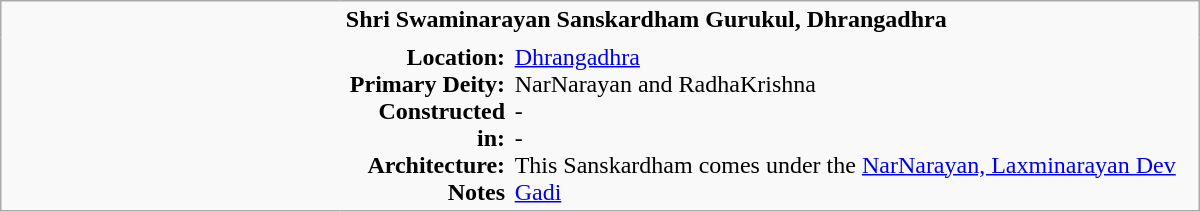<table class="wikitable plain" border="0" width="800">
<tr>
<td width="220px" rowspan="2" style="border:none;"></td>
<td valign="top" colspan=2 style="border:none;"><strong>Shri Swaminarayan Sanskardham Gurukul, Dhrangadhra</strong></td>
</tr>
<tr>
<td valign="top" style="text-align:right; border:none;"><strong>Location:</strong> <br><strong>Primary Deity:</strong><br><strong>Constructed in:</strong><br><strong>Architecture:</strong><br><strong>Notes</strong></td>
<td valign="top" style="border:none;"><a href='#'>Dhrangadhra</a> <br>NarNarayan and RadhaKrishna <br>- <br>- <br>This Sanskardham comes under the <a href='#'>NarNarayan, Laxminarayan Dev Gadi</a></td>
</tr>
</table>
